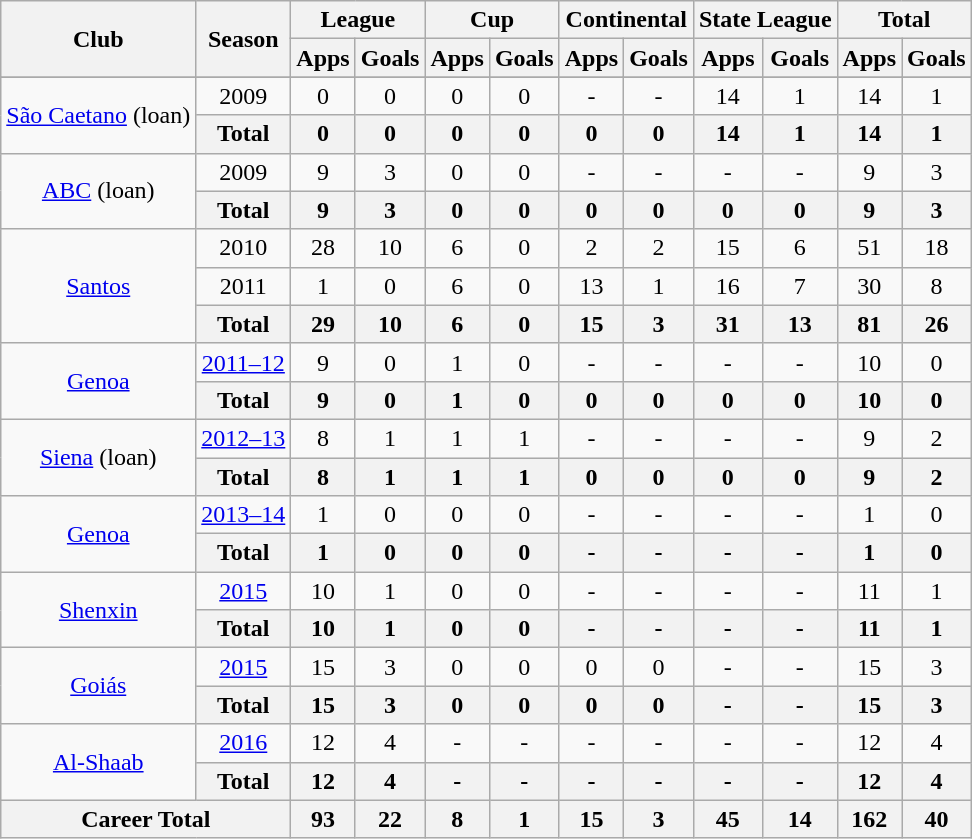<table class="wikitable" style="text-align: center;">
<tr>
<th rowspan="2">Club</th>
<th rowspan="2">Season</th>
<th colspan="2">League</th>
<th colspan="2">Cup</th>
<th colspan="2">Continental</th>
<th colspan="2">State League</th>
<th colspan="2">Total</th>
</tr>
<tr>
<th>Apps</th>
<th>Goals</th>
<th>Apps</th>
<th>Goals</th>
<th>Apps</th>
<th>Goals</th>
<th>Apps</th>
<th>Goals</th>
<th>Apps</th>
<th>Goals</th>
</tr>
<tr>
</tr>
<tr>
<td rowspan="2"><a href='#'>São Caetano</a> (loan)</td>
<td>2009</td>
<td>0</td>
<td>0</td>
<td>0</td>
<td>0</td>
<td>-</td>
<td>-</td>
<td>14</td>
<td>1</td>
<td>14</td>
<td>1</td>
</tr>
<tr>
<th>Total</th>
<th>0</th>
<th>0</th>
<th>0</th>
<th>0</th>
<th>0</th>
<th>0</th>
<th>14</th>
<th>1</th>
<th>14</th>
<th>1</th>
</tr>
<tr>
<td rowspan="2"><a href='#'>ABC</a> (loan)</td>
<td>2009</td>
<td>9</td>
<td>3</td>
<td>0</td>
<td>0</td>
<td>-</td>
<td>-</td>
<td>-</td>
<td>-</td>
<td>9</td>
<td>3</td>
</tr>
<tr>
<th>Total</th>
<th>9</th>
<th>3</th>
<th>0</th>
<th>0</th>
<th>0</th>
<th>0</th>
<th>0</th>
<th>0</th>
<th>9</th>
<th>3</th>
</tr>
<tr>
<td rowspan="3"><a href='#'>Santos</a></td>
<td>2010</td>
<td>28</td>
<td>10</td>
<td>6</td>
<td>0</td>
<td>2</td>
<td>2</td>
<td>15</td>
<td>6</td>
<td>51</td>
<td>18</td>
</tr>
<tr>
<td>2011</td>
<td>1</td>
<td>0</td>
<td>6</td>
<td>0</td>
<td>13</td>
<td>1</td>
<td>16</td>
<td>7</td>
<td>30</td>
<td>8</td>
</tr>
<tr>
<th>Total</th>
<th>29</th>
<th>10</th>
<th>6</th>
<th>0</th>
<th>15</th>
<th>3</th>
<th>31</th>
<th>13</th>
<th>81</th>
<th>26</th>
</tr>
<tr>
<td rowspan="2"><a href='#'>Genoa</a></td>
<td><a href='#'>2011–12</a></td>
<td>9</td>
<td>0</td>
<td>1</td>
<td>0</td>
<td>-</td>
<td>-</td>
<td>-</td>
<td>-</td>
<td>10</td>
<td>0</td>
</tr>
<tr>
<th>Total</th>
<th>9</th>
<th>0</th>
<th>1</th>
<th>0</th>
<th>0</th>
<th>0</th>
<th>0</th>
<th>0</th>
<th>10</th>
<th>0</th>
</tr>
<tr>
<td rowspan="2"><a href='#'>Siena</a> (loan)</td>
<td><a href='#'>2012–13</a></td>
<td>8</td>
<td>1</td>
<td>1</td>
<td>1</td>
<td>-</td>
<td>-</td>
<td>-</td>
<td>-</td>
<td>9</td>
<td>2</td>
</tr>
<tr>
<th>Total</th>
<th>8</th>
<th>1</th>
<th>1</th>
<th>1</th>
<th>0</th>
<th>0</th>
<th>0</th>
<th>0</th>
<th>9</th>
<th>2</th>
</tr>
<tr>
<td rowspan="2"><a href='#'>Genoa</a></td>
<td><a href='#'>2013–14</a></td>
<td>1</td>
<td>0</td>
<td>0</td>
<td>0</td>
<td>-</td>
<td>-</td>
<td>-</td>
<td>-</td>
<td>1</td>
<td>0</td>
</tr>
<tr>
<th>Total</th>
<th>1</th>
<th>0</th>
<th>0</th>
<th>0</th>
<th>-</th>
<th>-</th>
<th>-</th>
<th>-</th>
<th>1</th>
<th>0</th>
</tr>
<tr>
<td rowspan="2"><a href='#'>Shenxin</a></td>
<td><a href='#'>2015</a></td>
<td>10</td>
<td>1</td>
<td>0</td>
<td>0</td>
<td>-</td>
<td>-</td>
<td>-</td>
<td>-</td>
<td>11</td>
<td>1</td>
</tr>
<tr>
<th>Total</th>
<th>10</th>
<th>1</th>
<th>0</th>
<th>0</th>
<th>-</th>
<th>-</th>
<th>-</th>
<th>-</th>
<th>11</th>
<th>1</th>
</tr>
<tr>
<td rowspan="2"><a href='#'>Goiás</a></td>
<td><a href='#'>2015</a></td>
<td>15</td>
<td>3</td>
<td>0</td>
<td>0</td>
<td>0</td>
<td>0</td>
<td>-</td>
<td>-</td>
<td>15</td>
<td>3</td>
</tr>
<tr>
<th>Total</th>
<th>15</th>
<th>3</th>
<th>0</th>
<th>0</th>
<th>0</th>
<th>0</th>
<th>-</th>
<th>-</th>
<th>15</th>
<th>3</th>
</tr>
<tr>
<td rowspan="2"><a href='#'>Al-Shaab</a></td>
<td><a href='#'>2016</a></td>
<td>12</td>
<td>4</td>
<td>-</td>
<td>-</td>
<td>-</td>
<td>-</td>
<td>-</td>
<td>-</td>
<td>12</td>
<td>4</td>
</tr>
<tr>
<th>Total</th>
<th>12</th>
<th>4</th>
<th>-</th>
<th>-</th>
<th>-</th>
<th>-</th>
<th>-</th>
<th>-</th>
<th>12</th>
<th>4</th>
</tr>
<tr>
<th colspan="2">Career Total</th>
<th>93</th>
<th>22</th>
<th>8</th>
<th>1</th>
<th>15</th>
<th>3</th>
<th>45</th>
<th>14</th>
<th>162</th>
<th>40</th>
</tr>
</table>
